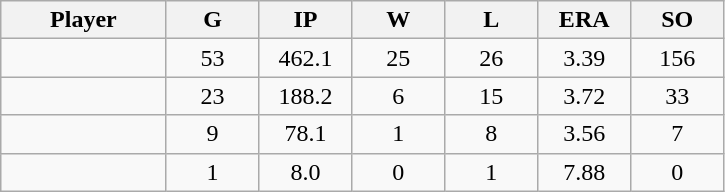<table class="wikitable sortable">
<tr>
<th bgcolor="#DDDDFF" width="16%">Player</th>
<th bgcolor="#DDDDFF" width="9%">G</th>
<th bgcolor="#DDDDFF" width="9%">IP</th>
<th bgcolor="#DDDDFF" width="9%">W</th>
<th bgcolor="#DDDDFF" width="9%">L</th>
<th bgcolor="#DDDDFF" width="9%">ERA</th>
<th bgcolor="#DDDDFF" width="9%">SO</th>
</tr>
<tr align="center">
<td></td>
<td>53</td>
<td>462.1</td>
<td>25</td>
<td>26</td>
<td>3.39</td>
<td>156</td>
</tr>
<tr align="center">
<td></td>
<td>23</td>
<td>188.2</td>
<td>6</td>
<td>15</td>
<td>3.72</td>
<td>33</td>
</tr>
<tr align="center">
<td></td>
<td>9</td>
<td>78.1</td>
<td>1</td>
<td>8</td>
<td>3.56</td>
<td>7</td>
</tr>
<tr align="center">
<td></td>
<td>1</td>
<td>8.0</td>
<td>0</td>
<td>1</td>
<td>7.88</td>
<td>0</td>
</tr>
</table>
